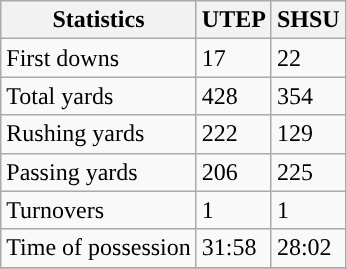<table class="wikitable" style="float: left;">
<tr>
<th>Statistics</th>
<th>UTEP</th>
<th>SHSU</th>
</tr>
<tr>
<td>First downs</td>
<td>17</td>
<td>22</td>
</tr>
<tr>
<td>Total yards</td>
<td>428</td>
<td>354</td>
</tr>
<tr>
<td>Rushing yards</td>
<td>222</td>
<td>129</td>
</tr>
<tr>
<td>Passing yards</td>
<td>206</td>
<td>225</td>
</tr>
<tr>
<td>Turnovers</td>
<td>1</td>
<td>1</td>
</tr>
<tr>
<td>Time of possession</td>
<td>31:58</td>
<td>28:02</td>
</tr>
<tr>
</tr>
</table>
